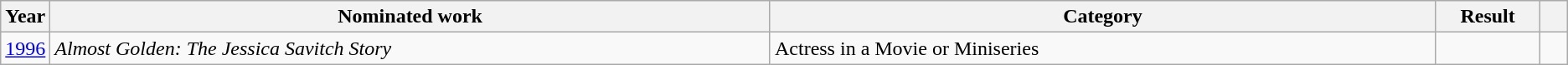<table class="wikitable">
<tr>
<th scope="col" style="width:1em;">Year</th>
<th scope="col" style="width:39em;">Nominated work</th>
<th scope="col" style="width:36em;">Category</th>
<th scope="col" style="width:5em;">Result</th>
<th scope="col" style="width:1em;"></th>
</tr>
<tr>
<td><a href='#'>1996</a></td>
<td><em>Almost Golden: The Jessica Savitch Story</em></td>
<td>Actress in a Movie or Miniseries</td>
<td></td>
<td></td>
</tr>
</table>
